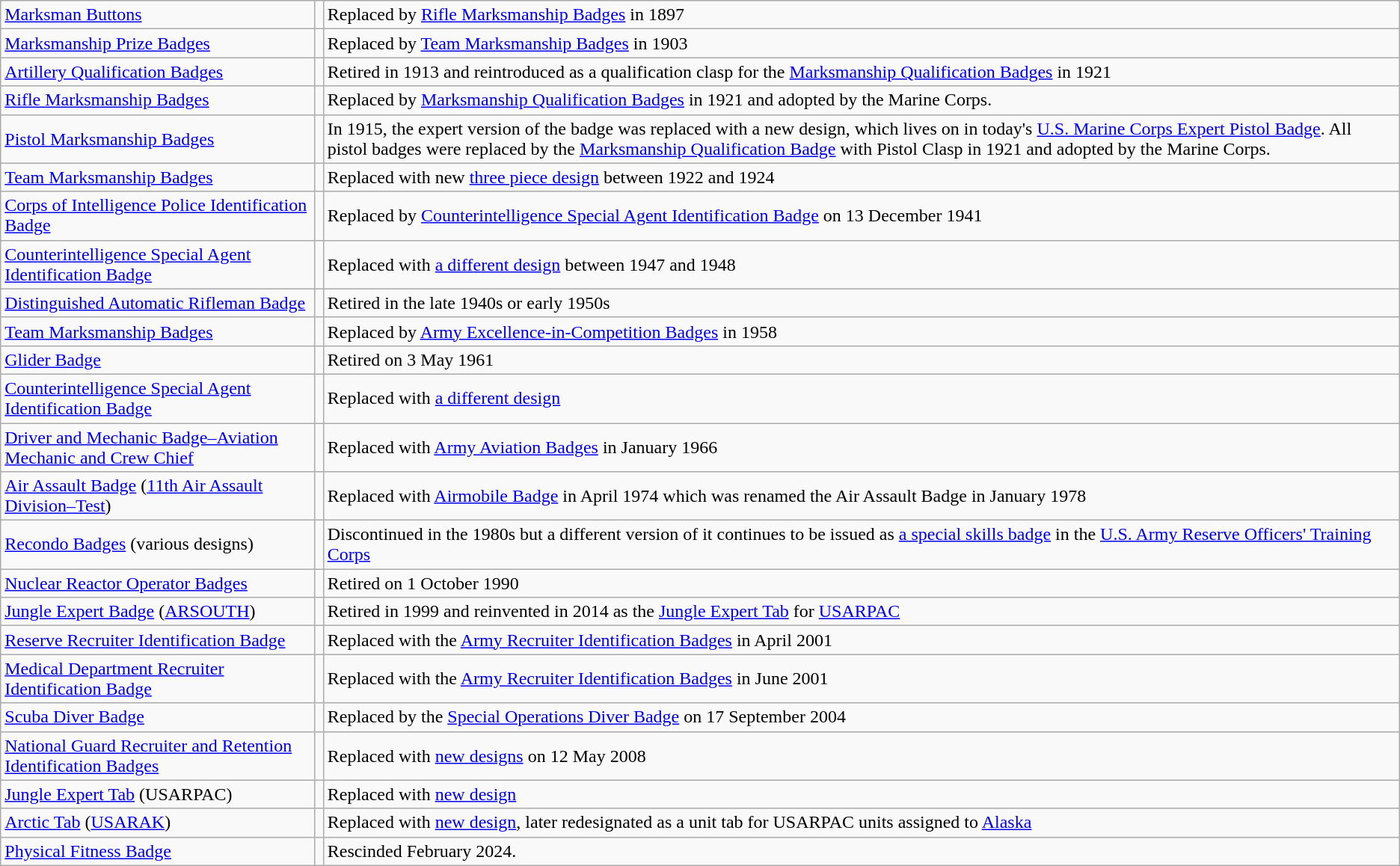<table class="wikitable">
<tr>
<td align="left"><a href='#'>Marksman Buttons</a></td>
<td align="center"></td>
<td>Replaced by <a href='#'>Rifle Marksmanship Badges</a> in 1897</td>
</tr>
<tr>
<td align="left"><a href='#'>Marksmanship Prize Badges</a></td>
<td align="center"></td>
<td>Replaced by <a href='#'>Team Marksmanship Badges</a> in 1903</td>
</tr>
<tr>
<td align="left"><a href='#'>Artillery Qualification Badges</a></td>
<td align="center"></td>
<td>Retired in 1913 and reintroduced as a qualification clasp for the <a href='#'>Marksmanship Qualification Badges</a> in 1921</td>
</tr>
<tr>
<td align="left"><a href='#'>Rifle Marksmanship Badges</a></td>
<td align="center"></td>
<td>Replaced by <a href='#'>Marksmanship Qualification Badges</a> in 1921 and adopted by the Marine Corps.</td>
</tr>
<tr>
<td align="left"><a href='#'>Pistol Marksmanship Badges</a></td>
<td align="center"></td>
<td>In 1915, the expert version of the badge was replaced with a new design, which lives on in today's <a href='#'>U.S. Marine Corps Expert Pistol Badge</a>. All pistol badges were replaced by the <a href='#'>Marksmanship Qualification Badge</a> with Pistol Clasp in 1921 and adopted by the Marine Corps.</td>
</tr>
<tr>
<td align="left"><a href='#'>Team Marksmanship Badges</a></td>
<td align="center"></td>
<td>Replaced with new <a href='#'>three piece design</a> between 1922 and 1924</td>
</tr>
<tr>
<td align="left"><a href='#'>Corps of Intelligence Police Identification Badge</a></td>
<td align="center"></td>
<td>Replaced by <a href='#'>Counterintelligence Special Agent Identification Badge</a> on 13 December 1941</td>
</tr>
<tr>
<td align="left"><a href='#'>Counterintelligence Special Agent Identification Badge</a></td>
<td align="center"></td>
<td>Replaced with <a href='#'>a different design</a> between 1947 and 1948</td>
</tr>
<tr>
<td align="left"><a href='#'>Distinguished Automatic Rifleman Badge</a></td>
<td align="center"></td>
<td>Retired in the late 1940s or early 1950s</td>
</tr>
<tr>
<td align="left"><a href='#'>Team Marksmanship Badges</a></td>
<td align="center"></td>
<td>Replaced by <a href='#'>Army Excellence-in-Competition Badges</a> in 1958</td>
</tr>
<tr>
<td align="left"><a href='#'>Glider Badge</a></td>
<td align="center"></td>
<td>Retired on 3 May 1961</td>
</tr>
<tr>
<td align="left"><a href='#'>Counterintelligence Special Agent Identification Badge</a></td>
<td align="center"></td>
<td>Replaced with <a href='#'>a different design</a></td>
</tr>
<tr>
<td align="left"><a href='#'>Driver and Mechanic Badge–Aviation Mechanic and Crew Chief</a></td>
<td align="center"></td>
<td>Replaced with <a href='#'>Army Aviation Badges</a> in January 1966</td>
</tr>
<tr>
<td align="left"><a href='#'>Air Assault Badge</a> (<a href='#'>11th Air Assault Division–Test</a>)</td>
<td align="center"></td>
<td>Replaced with <a href='#'>Airmobile Badge</a> in April 1974 which was renamed the Air Assault Badge in January 1978</td>
</tr>
<tr>
<td align="left"><a href='#'>Recondo Badges</a> (various designs)</td>
<td align="center"></td>
<td>Discontinued in the 1980s but a different version of it continues to be issued as <a href='#'>a special skills badge</a> in the <a href='#'>U.S. Army Reserve Officers' Training Corps</a></td>
</tr>
<tr>
<td align="left"><a href='#'>Nuclear Reactor Operator Badges</a></td>
<td align="center"></td>
<td>Retired on 1 October 1990</td>
</tr>
<tr>
<td align="left"><a href='#'>Jungle Expert Badge</a> (<a href='#'>ARSOUTH</a>)</td>
<td align="center"></td>
<td>Retired in 1999 and reinvented in 2014 as the <a href='#'>Jungle Expert Tab</a> for <a href='#'>USARPAC</a></td>
</tr>
<tr>
<td align="left"><a href='#'>Reserve Recruiter Identification Badge</a></td>
<td align="center"></td>
<td>Replaced with the <a href='#'>Army Recruiter Identification Badges</a> in April 2001</td>
</tr>
<tr>
<td align="left"><a href='#'>Medical Department Recruiter Identification Badge</a></td>
<td align="center"></td>
<td>Replaced with the <a href='#'>Army Recruiter Identification Badges</a> in June 2001</td>
</tr>
<tr>
<td align="left"><a href='#'>Scuba Diver Badge</a></td>
<td align="center"></td>
<td>Replaced by the <a href='#'>Special Operations Diver Badge</a> on 17 September 2004</td>
</tr>
<tr>
<td align="left"><a href='#'>National Guard Recruiter and Retention Identification Badges</a></td>
<td align="center"></td>
<td>Replaced with <a href='#'>new designs</a> on 12 May 2008</td>
</tr>
<tr>
<td align="left"><a href='#'>Jungle Expert Tab</a> (USARPAC)</td>
<td align="center"></td>
<td>Replaced with <a href='#'>new design</a></td>
</tr>
<tr>
<td align="left"><a href='#'>Arctic Tab</a> (<a href='#'>USARAK</a>)</td>
<td align="center"></td>
<td>Replaced with <a href='#'>new design</a>, later redesignated as a unit tab for USARPAC units assigned to <a href='#'>Alaska</a></td>
</tr>
<tr>
<td><a href='#'>Physical Fitness Badge</a></td>
<td align="center"></td>
<td>Rescinded February 2024.</td>
</tr>
</table>
